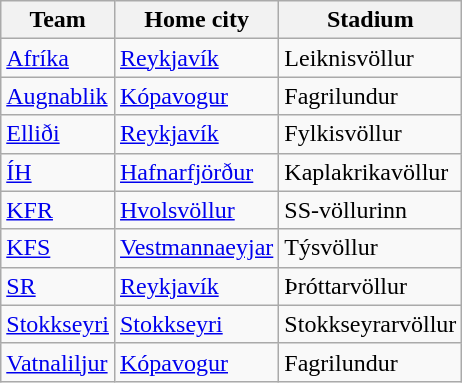<table class="wikitable sortable">
<tr>
<th>Team</th>
<th>Home city</th>
<th>Stadium</th>
</tr>
<tr>
<td><a href='#'>Afríka</a></td>
<td><a href='#'>Reykjavík</a></td>
<td>Leiknisvöllur</td>
</tr>
<tr>
<td><a href='#'>Augnablik</a></td>
<td><a href='#'>Kópavogur</a></td>
<td>Fagrilundur</td>
</tr>
<tr>
<td><a href='#'>Elliði</a></td>
<td><a href='#'>Reykjavík</a></td>
<td>Fylkisvöllur</td>
</tr>
<tr>
<td><a href='#'>ÍH</a></td>
<td><a href='#'>Hafnarfjörður</a></td>
<td>Kaplakrikavöllur</td>
</tr>
<tr>
<td><a href='#'>KFR</a></td>
<td><a href='#'>Hvolsvöllur</a></td>
<td>SS-völlurinn</td>
</tr>
<tr>
<td><a href='#'>KFS</a></td>
<td><a href='#'>Vestmannaeyjar</a></td>
<td>Týsvöllur</td>
</tr>
<tr>
<td><a href='#'>SR</a></td>
<td><a href='#'>Reykjavík</a></td>
<td>Þróttarvöllur</td>
</tr>
<tr>
<td><a href='#'>Stokkseyri</a></td>
<td><a href='#'>Stokkseyri</a></td>
<td>Stokkseyrarvöllur</td>
</tr>
<tr>
<td><a href='#'>Vatnaliljur</a></td>
<td><a href='#'>Kópavogur</a></td>
<td>Fagrilundur</td>
</tr>
</table>
